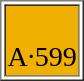<table border=1>
<tr size=40>
<td style="background:#EFB001; font-size: 14pt; color: black"><br><span></span> A·599</td>
</tr>
</table>
